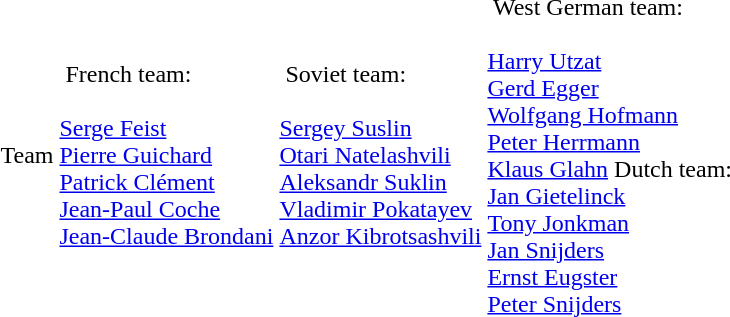<table>
<tr>
<td>Team</td>
<td> French team:<br><br><a href='#'>Serge Feist</a><br>
<a href='#'>Pierre Guichard</a><br>
<a href='#'>Patrick Clément</a><br>
<a href='#'>Jean-Paul Coche</a><br>
<a href='#'>Jean-Claude Brondani</a></td>
<td> Soviet team:<br><br><a href='#'>Sergey Suslin</a><br>
<a href='#'>Otari Natelashvili</a><br>
<a href='#'>Aleksandr Suklin</a><br>
<a href='#'>Vladimir Pokatayev</a><br>
<a href='#'>Anzor Kibrotsashvili</a></td>
<td> West German team:<br><br><a href='#'>Harry Utzat</a><br>
<a href='#'>Gerd Egger</a><br>
<a href='#'>Wolfgang Hofmann</a><br>
<a href='#'>Peter Herrmann</a><br>
<a href='#'>Klaus Glahn</a> Dutch team:<br>
<a href='#'>Jan Gietelinck</a><br>
<a href='#'>Tony Jonkman</a><br>
<a href='#'>Jan Snijders</a><br>
<a href='#'>Ernst Eugster</a><br>
<a href='#'>Peter Snijders</a></td>
</tr>
</table>
